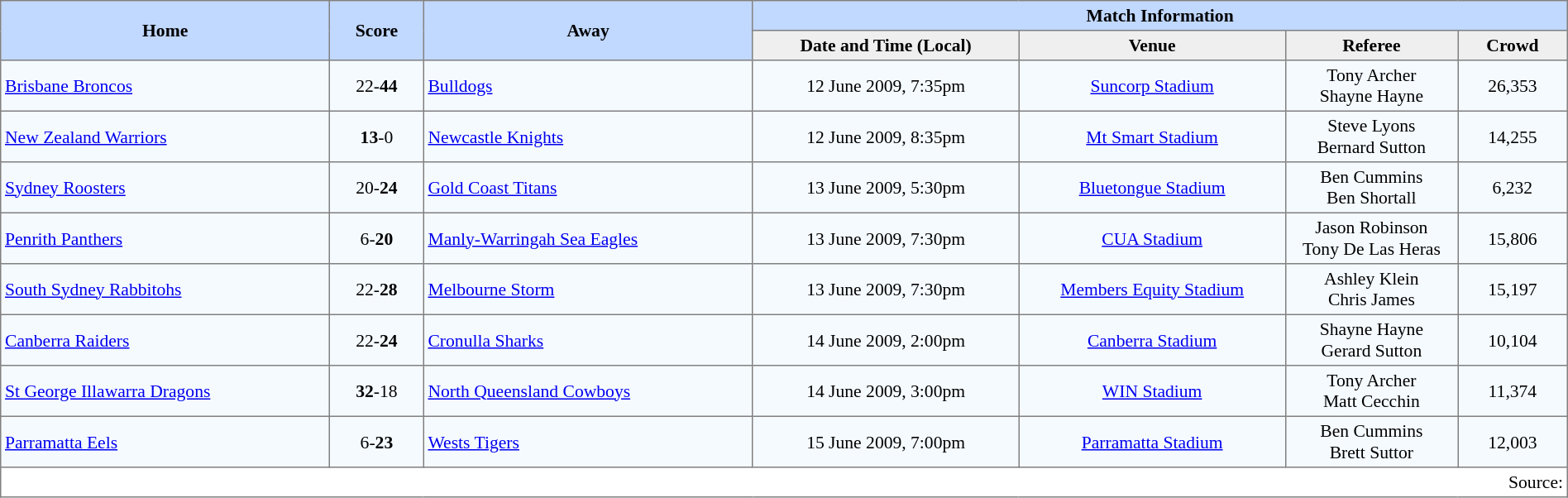<table border="1" cellpadding="3" cellspacing="0" style="border-collapse:collapse; font-size:90%; width:100%;">
<tr style="background:#c1d8ff;">
<th rowspan="2" style="width:21%;">Home</th>
<th rowspan="2" style="width:6%;">Score</th>
<th rowspan="2" style="width:21%;">Away</th>
<th colspan=6>Match Information</th>
</tr>
<tr style="background:#efefef;">
<th width=17%>Date and Time (Local)</th>
<th width=17%>Venue</th>
<th width=11%>Referee</th>
<th width=7%>Crowd</th>
</tr>
<tr style="text-align:center; background:#f5faff;">
<td align=left> <a href='#'>Brisbane Broncos</a></td>
<td>22-<strong>44</strong></td>
<td align=left> <a href='#'>Bulldogs</a></td>
<td>12 June 2009, 7:35pm</td>
<td><a href='#'>Suncorp Stadium</a></td>
<td>Tony Archer<br>Shayne Hayne</td>
<td>26,353</td>
</tr>
<tr style="text-align:center; background:#f5faff;">
<td align=left> <a href='#'>New Zealand Warriors</a></td>
<td><strong>13</strong>-0</td>
<td align=left> <a href='#'>Newcastle Knights</a></td>
<td>12 June 2009, 8:35pm</td>
<td><a href='#'>Mt Smart Stadium</a></td>
<td>Steve Lyons<br>Bernard Sutton</td>
<td>14,255</td>
</tr>
<tr style="text-align:center; background:#f5faff;">
<td align=left> <a href='#'>Sydney Roosters</a></td>
<td>20-<strong>24</strong></td>
<td align=left> <a href='#'>Gold Coast Titans</a></td>
<td>13 June 2009, 5:30pm</td>
<td><a href='#'>Bluetongue Stadium</a></td>
<td>Ben Cummins<br>Ben Shortall</td>
<td>6,232</td>
</tr>
<tr style="text-align:center; background:#f5faff;">
<td align=left> <a href='#'>Penrith Panthers</a></td>
<td>6-<strong>20</strong></td>
<td align=left> <a href='#'>Manly-Warringah Sea Eagles</a></td>
<td>13 June 2009, 7:30pm</td>
<td><a href='#'>CUA Stadium</a></td>
<td>Jason Robinson<br>Tony De Las Heras</td>
<td>15,806</td>
</tr>
<tr style="text-align:center; background:#f5faff;">
<td align=left> <a href='#'>South Sydney Rabbitohs</a></td>
<td>22-<strong>28</strong></td>
<td align=left> <a href='#'>Melbourne Storm</a></td>
<td>13 June 2009, 7:30pm</td>
<td><a href='#'>Members Equity Stadium</a></td>
<td>Ashley Klein<br>Chris James</td>
<td>15,197</td>
</tr>
<tr style="text-align:center; background:#f5faff;">
<td align=left> <a href='#'>Canberra Raiders</a></td>
<td>22-<strong>24</strong></td>
<td align=left> <a href='#'>Cronulla Sharks</a></td>
<td>14 June 2009, 2:00pm</td>
<td><a href='#'>Canberra Stadium</a></td>
<td>Shayne Hayne<br>Gerard Sutton</td>
<td>10,104</td>
</tr>
<tr style="text-align:center; background:#f5faff;">
<td align=left> <a href='#'>St George Illawarra Dragons</a></td>
<td><strong>32</strong>-18</td>
<td align=left> <a href='#'>North Queensland Cowboys</a></td>
<td>14 June 2009, 3:00pm</td>
<td><a href='#'>WIN Stadium</a></td>
<td>Tony Archer<br>Matt Cecchin</td>
<td>11,374</td>
</tr>
<tr style="text-align:center; background:#f5faff;">
<td align=left> <a href='#'>Parramatta Eels</a></td>
<td>6-<strong>23</strong></td>
<td align=left> <a href='#'>Wests Tigers</a></td>
<td>15 June 2009, 7:00pm</td>
<td><a href='#'>Parramatta Stadium</a></td>
<td>Ben Cummins<br>Brett Suttor</td>
<td>12,003</td>
</tr>
<tr>
<td colspan="7" style="text-align:right;">Source: </td>
</tr>
</table>
